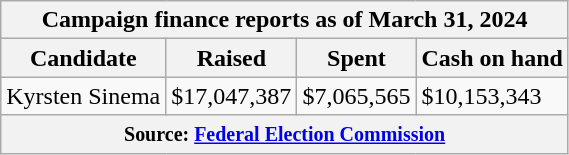<table class="wikitable sortable">
<tr>
<th colspan=4>Campaign finance reports as of March 31, 2024</th>
</tr>
<tr style="text-align:center;">
<th>Candidate</th>
<th>Raised</th>
<th>Spent</th>
<th>Cash on hand</th>
</tr>
<tr>
<td>Kyrsten Sinema</td>
<td>$17,047,387</td>
<td>$7,065,565</td>
<td>$10,153,343</td>
</tr>
<tr>
<th colspan="4"><small>Source: <a href='#'>Federal Election Commission</a></small></th>
</tr>
</table>
